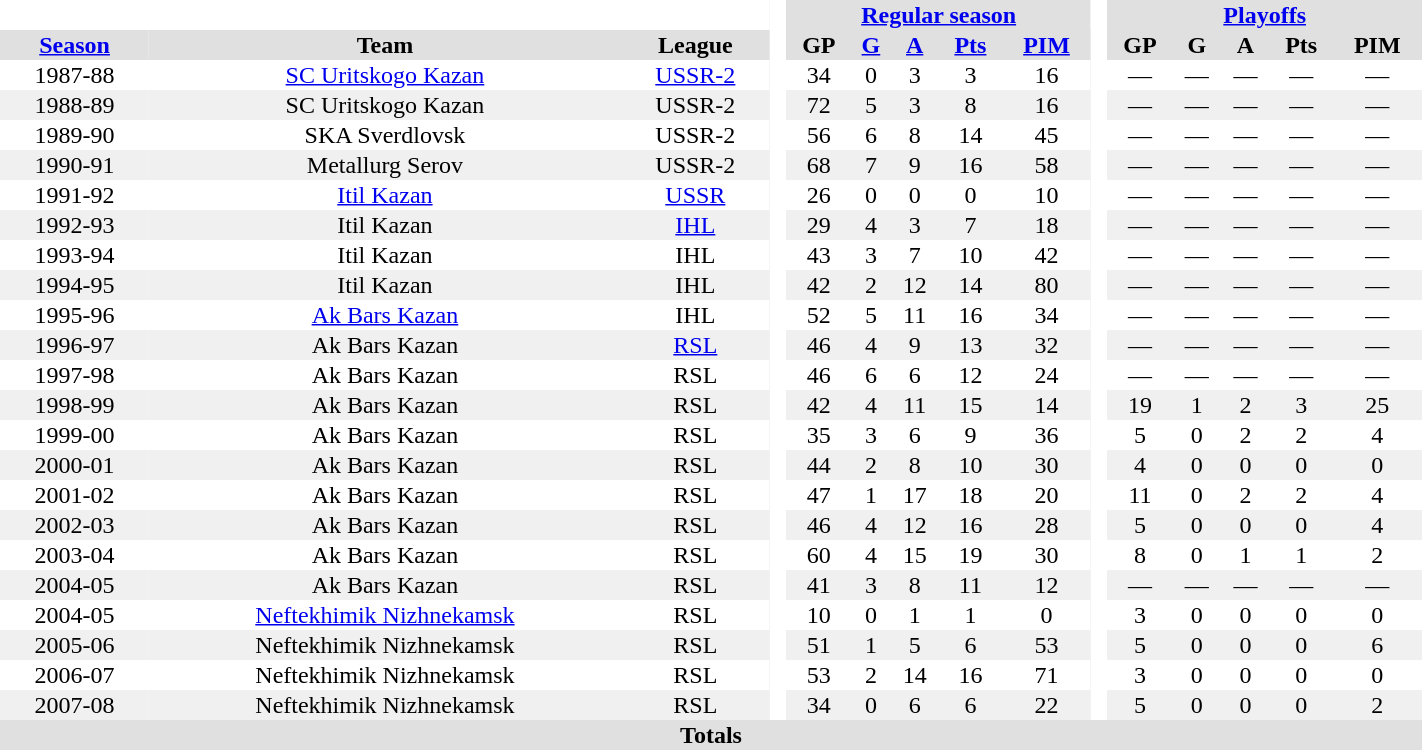<table BORDER="0" CELLPADDING="1" CELLSPACING="0" width="75%" style="text-align:center">
<tr bgcolor="#e0e0e0">
<th colspan="3" bgcolor="#ffffff"> </th>
<th rowspan="99" bgcolor="#ffffff"> </th>
<th colspan="5"><a href='#'>Regular season</a></th>
<th rowspan="99" bgcolor="#ffffff"> </th>
<th colspan="5"><a href='#'>Playoffs</a></th>
</tr>
<tr bgcolor="#e0e0e0">
<th><a href='#'>Season</a></th>
<th>Team</th>
<th>League</th>
<th>GP</th>
<th><a href='#'>G</a></th>
<th><a href='#'>A</a></th>
<th><a href='#'>Pts</a></th>
<th><a href='#'>PIM</a></th>
<th>GP</th>
<th>G</th>
<th>A</th>
<th>Pts</th>
<th>PIM</th>
</tr>
<tr ALIGN="center">
<td>1987-88</td>
<td><a href='#'>SC Uritskogo Kazan</a></td>
<td><a href='#'>USSR-2</a></td>
<td>34</td>
<td>0</td>
<td>3</td>
<td>3</td>
<td>16</td>
<td>—</td>
<td>—</td>
<td>—</td>
<td>—</td>
<td>—</td>
</tr>
<tr ALIGN="center" bgcolor="#f0f0f0">
<td>1988-89</td>
<td>SC Uritskogo Kazan</td>
<td>USSR-2</td>
<td>72</td>
<td>5</td>
<td>3</td>
<td>8</td>
<td>16</td>
<td>—</td>
<td>—</td>
<td>—</td>
<td>—</td>
<td>—</td>
</tr>
<tr ALIGN="center">
<td>1989-90</td>
<td>SKA Sverdlovsk</td>
<td>USSR-2</td>
<td>56</td>
<td>6</td>
<td>8</td>
<td>14</td>
<td>45</td>
<td>—</td>
<td>—</td>
<td>—</td>
<td>—</td>
<td>—</td>
</tr>
<tr ALIGN="center" bgcolor="#f0f0f0">
<td>1990-91</td>
<td>Metallurg Serov</td>
<td>USSR-2</td>
<td>68</td>
<td>7</td>
<td>9</td>
<td>16</td>
<td>58</td>
<td>—</td>
<td>—</td>
<td>—</td>
<td>—</td>
<td>—</td>
</tr>
<tr ALIGN="center">
<td>1991-92</td>
<td><a href='#'>Itil Kazan</a></td>
<td><a href='#'>USSR</a></td>
<td>26</td>
<td>0</td>
<td>0</td>
<td>0</td>
<td>10</td>
<td>—</td>
<td>—</td>
<td>—</td>
<td>—</td>
<td>—</td>
</tr>
<tr bgcolor="#f0f0f0">
<td>1992-93</td>
<td>Itil Kazan</td>
<td><a href='#'>IHL</a></td>
<td>29</td>
<td>4</td>
<td>3</td>
<td>7</td>
<td>18</td>
<td>—</td>
<td>—</td>
<td>—</td>
<td>—</td>
<td>—</td>
</tr>
<tr>
<td>1993-94</td>
<td>Itil Kazan</td>
<td>IHL</td>
<td>43</td>
<td>3</td>
<td>7</td>
<td>10</td>
<td>42</td>
<td>—</td>
<td>—</td>
<td>—</td>
<td>—</td>
<td>—</td>
</tr>
<tr bgcolor="#f0f0f0">
<td>1994-95</td>
<td>Itil Kazan</td>
<td>IHL</td>
<td>42</td>
<td>2</td>
<td>12</td>
<td>14</td>
<td>80</td>
<td>—</td>
<td>—</td>
<td>—</td>
<td>—</td>
<td>—</td>
</tr>
<tr>
<td>1995-96</td>
<td><a href='#'>Ak Bars Kazan</a></td>
<td>IHL</td>
<td>52</td>
<td>5</td>
<td>11</td>
<td>16</td>
<td>34</td>
<td>—</td>
<td>—</td>
<td>—</td>
<td>—</td>
<td>—</td>
</tr>
<tr bgcolor="#f0f0f0">
<td>1996-97</td>
<td>Ak Bars Kazan</td>
<td><a href='#'>RSL</a></td>
<td>46</td>
<td>4</td>
<td>9</td>
<td>13</td>
<td>32</td>
<td>—</td>
<td>—</td>
<td>—</td>
<td>—</td>
<td>—</td>
</tr>
<tr>
<td>1997-98</td>
<td>Ak Bars Kazan</td>
<td>RSL</td>
<td>46</td>
<td>6</td>
<td>6</td>
<td>12</td>
<td>24</td>
<td>—</td>
<td>—</td>
<td>—</td>
<td>—</td>
<td>—</td>
</tr>
<tr ALIGN="center" bgcolor="#f0f0f0">
<td>1998-99</td>
<td>Ak Bars Kazan</td>
<td>RSL</td>
<td>42</td>
<td>4</td>
<td>11</td>
<td>15</td>
<td>14</td>
<td>19</td>
<td>1</td>
<td>2</td>
<td>3</td>
<td>25</td>
</tr>
<tr>
<td>1999-00</td>
<td>Ak Bars Kazan</td>
<td>RSL</td>
<td>35</td>
<td>3</td>
<td>6</td>
<td>9</td>
<td>36</td>
<td>5</td>
<td>0</td>
<td>2</td>
<td>2</td>
<td>4</td>
</tr>
<tr bgcolor="#f0f0f0">
<td>2000-01</td>
<td>Ak Bars Kazan</td>
<td>RSL</td>
<td>44</td>
<td>2</td>
<td>8</td>
<td>10</td>
<td>30</td>
<td>4</td>
<td>0</td>
<td>0</td>
<td>0</td>
<td>0</td>
</tr>
<tr>
<td>2001-02</td>
<td>Ak Bars Kazan</td>
<td>RSL</td>
<td>47</td>
<td>1</td>
<td>17</td>
<td>18</td>
<td>20</td>
<td>11</td>
<td>0</td>
<td>2</td>
<td>2</td>
<td>4</td>
</tr>
<tr bgcolor="#f0f0f0">
<td>2002-03</td>
<td>Ak Bars Kazan</td>
<td>RSL</td>
<td>46</td>
<td>4</td>
<td>12</td>
<td>16</td>
<td>28</td>
<td>5</td>
<td>0</td>
<td>0</td>
<td>0</td>
<td>4</td>
</tr>
<tr>
<td>2003-04</td>
<td>Ak Bars Kazan</td>
<td>RSL</td>
<td>60</td>
<td>4</td>
<td>15</td>
<td>19</td>
<td>30</td>
<td>8</td>
<td>0</td>
<td>1</td>
<td>1</td>
<td>2</td>
</tr>
<tr bgcolor="#f0f0f0">
<td>2004-05</td>
<td>Ak Bars Kazan</td>
<td>RSL</td>
<td>41</td>
<td>3</td>
<td>8</td>
<td>11</td>
<td>12</td>
<td>—</td>
<td>—</td>
<td>—</td>
<td>—</td>
<td>—</td>
</tr>
<tr>
<td>2004-05</td>
<td><a href='#'>Neftekhimik Nizhnekamsk</a></td>
<td>RSL</td>
<td>10</td>
<td>0</td>
<td>1</td>
<td>1</td>
<td>0</td>
<td>3</td>
<td>0</td>
<td>0</td>
<td>0</td>
<td>0</td>
</tr>
<tr bgcolor="#f0f0f0">
<td>2005-06</td>
<td>Neftekhimik Nizhnekamsk</td>
<td>RSL</td>
<td>51</td>
<td>1</td>
<td>5</td>
<td>6</td>
<td>53</td>
<td>5</td>
<td>0</td>
<td>0</td>
<td>0</td>
<td>6</td>
</tr>
<tr>
<td>2006-07</td>
<td>Neftekhimik Nizhnekamsk</td>
<td>RSL</td>
<td>53</td>
<td>2</td>
<td>14</td>
<td>16</td>
<td>71</td>
<td>3</td>
<td>0</td>
<td>0</td>
<td>0</td>
<td>0</td>
</tr>
<tr bgcolor="#f0f0f0">
<td>2007-08</td>
<td>Neftekhimik Nizhnekamsk</td>
<td>RSL</td>
<td>34</td>
<td>0</td>
<td>6</td>
<td>6</td>
<td>22</td>
<td>5</td>
<td>0</td>
<td>0</td>
<td>0</td>
<td>2</td>
</tr>
<tr ALIGN="center" bgcolor="#e0e0e0">
<th colspan="15">Totals</th>
</tr>
</table>
